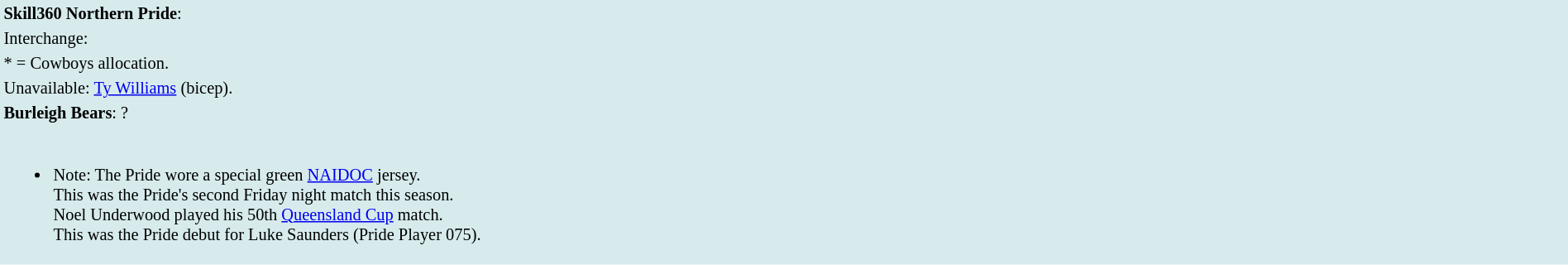<table style="background:#d7ebed; font-size:85%; width:100%;">
<tr>
<td><strong>Skill360 Northern Pride</strong>:             </td>
</tr>
<tr>
<td>Interchange:    </td>
</tr>
<tr>
<td>* = Cowboys allocation.</td>
</tr>
<tr>
<td>Unavailable: <a href='#'>Ty Williams</a> (bicep).</td>
</tr>
<tr>
<td><strong>Burleigh Bears</strong>: ?</td>
</tr>
<tr>
<td><br><ul><li>Note: The Pride wore a special green <a href='#'>NAIDOC</a> jersey.<br>This was the Pride's second Friday night match this season.<br>Noel Underwood played his 50th <a href='#'>Queensland Cup</a> match.<br>This was the Pride debut for Luke Saunders (Pride Player 075).</li></ul></td>
</tr>
</table>
